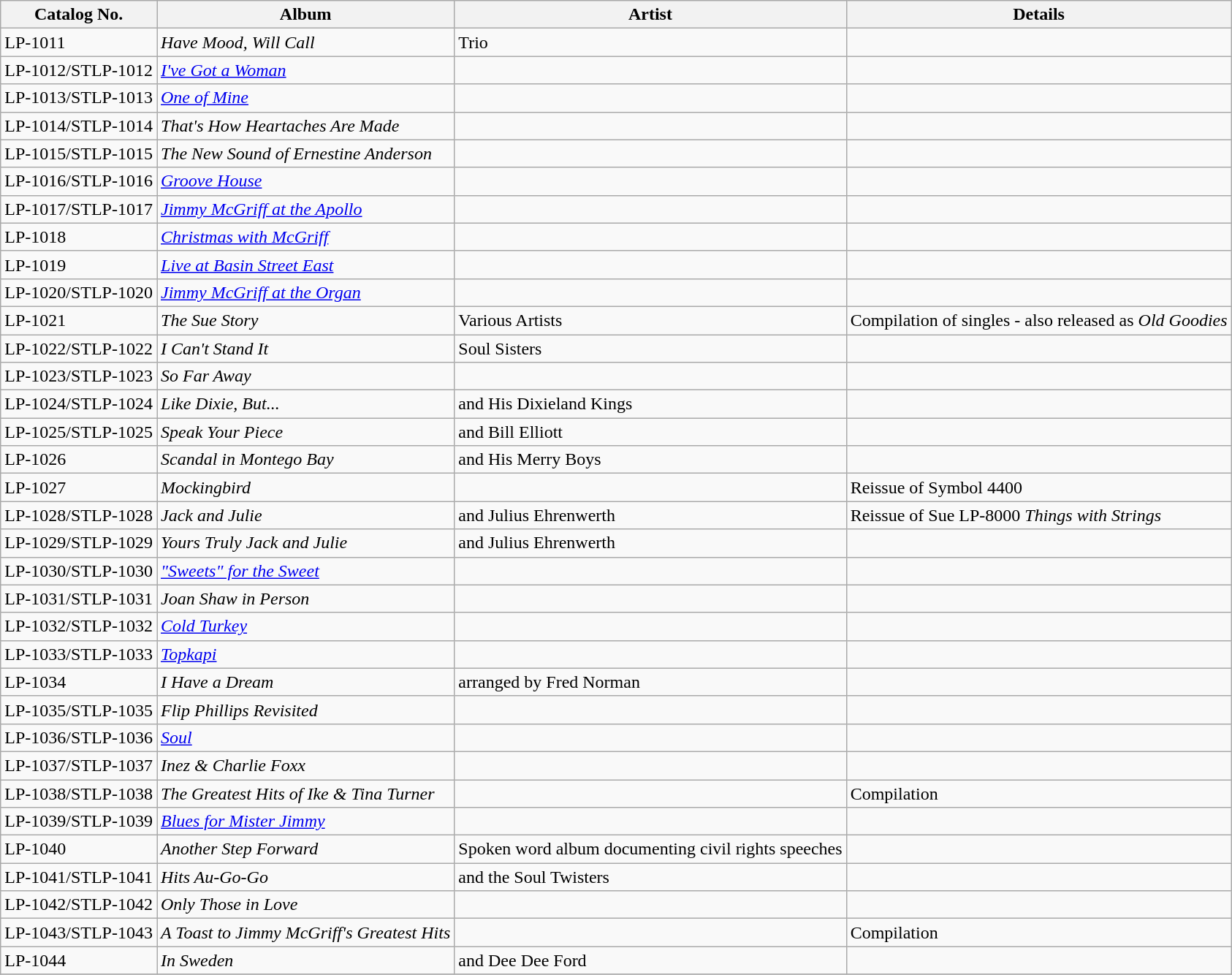<table class="wikitable sortable">
<tr>
<th>Catalog No.</th>
<th>Album</th>
<th>Artist</th>
<th>Details</th>
</tr>
<tr>
<td>LP-1011</td>
<td><em>Have Mood, Will Call</em></td>
<td> Trio</td>
<td></td>
</tr>
<tr>
<td>LP-1012/STLP-1012</td>
<td><em><a href='#'>I've Got a Woman</a></em></td>
<td></td>
<td></td>
</tr>
<tr>
<td>LP-1013/STLP-1013</td>
<td><em><a href='#'>One of Mine</a></em></td>
<td></td>
<td></td>
</tr>
<tr>
<td>LP-1014/STLP-1014</td>
<td><em>That's How Heartaches Are Made</em></td>
<td></td>
<td></td>
</tr>
<tr>
<td>LP-1015/STLP-1015</td>
<td><em>The New Sound of Ernestine Anderson</em></td>
<td></td>
<td></td>
</tr>
<tr>
<td>LP-1016/STLP-1016</td>
<td><em><a href='#'>Groove House</a></em></td>
<td></td>
<td></td>
</tr>
<tr>
<td>LP-1017/STLP-1017</td>
<td><em><a href='#'>Jimmy McGriff at the Apollo</a></em></td>
<td></td>
<td></td>
</tr>
<tr>
<td>LP-1018</td>
<td><em><a href='#'>Christmas with McGriff</a></em></td>
<td></td>
<td></td>
</tr>
<tr>
<td>LP-1019</td>
<td><em><a href='#'>Live at Basin Street East</a></em></td>
<td></td>
<td></td>
</tr>
<tr>
<td>LP-1020/STLP-1020</td>
<td><em><a href='#'>Jimmy McGriff at the Organ</a></em></td>
<td></td>
<td></td>
</tr>
<tr>
<td>LP-1021</td>
<td><em>The Sue Story</em></td>
<td>Various Artists</td>
<td>Compilation of singles - also released as <em>Old Goodies</em></td>
</tr>
<tr>
<td>LP-1022/STLP-1022</td>
<td><em>I Can't Stand It</em></td>
<td>Soul Sisters</td>
<td></td>
</tr>
<tr>
<td>LP-1023/STLP-1023</td>
<td><em>So Far Away</em></td>
<td></td>
<td></td>
</tr>
<tr>
<td>LP-1024/STLP-1024</td>
<td><em>Like Dixie, But...</em></td>
<td> and His Dixieland Kings</td>
<td></td>
</tr>
<tr>
<td>LP-1025/STLP-1025</td>
<td><em>Speak Your Piece</em></td>
<td> and Bill Elliott</td>
<td></td>
</tr>
<tr>
<td>LP-1026</td>
<td><em>Scandal in Montego Bay</em></td>
<td> and His Merry Boys</td>
<td></td>
</tr>
<tr>
<td>LP-1027</td>
<td><em>Mockingbird</em></td>
<td></td>
<td>Reissue of Symbol 4400</td>
</tr>
<tr>
<td>LP-1028/STLP-1028</td>
<td><em>Jack and Julie</em></td>
<td> and Julius Ehrenwerth</td>
<td>Reissue of Sue LP-8000 <em>Things with Strings</em></td>
</tr>
<tr>
<td>LP-1029/STLP-1029</td>
<td><em>Yours Truly Jack and Julie</em></td>
<td> and Julius Ehrenwerth</td>
<td></td>
</tr>
<tr>
<td>LP-1030/STLP-1030</td>
<td><em><a href='#'>"Sweets" for the Sweet</a></em></td>
<td></td>
<td></td>
</tr>
<tr>
<td>LP-1031/STLP-1031</td>
<td><em>Joan Shaw in Person</em></td>
<td></td>
<td></td>
</tr>
<tr>
<td>LP-1032/STLP-1032</td>
<td><em><a href='#'>Cold Turkey</a></em></td>
<td></td>
<td></td>
</tr>
<tr>
<td>LP-1033/STLP-1033</td>
<td><em><a href='#'>Topkapi</a></em></td>
<td></td>
<td></td>
</tr>
<tr>
<td>LP-1034</td>
<td><em>I Have a Dream</em></td>
<td> arranged by Fred Norman</td>
<td></td>
</tr>
<tr>
<td>LP-1035/STLP-1035</td>
<td><em>Flip Phillips Revisited</em></td>
<td></td>
<td></td>
</tr>
<tr>
<td>LP-1036/STLP-1036</td>
<td><em><a href='#'>Soul</a></em></td>
<td></td>
<td></td>
</tr>
<tr>
<td>LP-1037/STLP-1037</td>
<td><em>Inez & Charlie Foxx</em></td>
<td></td>
<td></td>
</tr>
<tr>
<td>LP-1038/STLP-1038</td>
<td><em>The Greatest Hits of Ike & Tina Turner</em></td>
<td></td>
<td>Compilation</td>
</tr>
<tr>
<td>LP-1039/STLP-1039</td>
<td><em><a href='#'>Blues for Mister Jimmy</a></em></td>
<td></td>
<td></td>
</tr>
<tr>
<td>LP-1040</td>
<td><em>Another Step Forward</em></td>
<td>Spoken word album documenting civil rights speeches</td>
</tr>
<tr>
<td>LP-1041/STLP-1041</td>
<td><em>Hits Au-Go-Go</em></td>
<td> and the Soul Twisters</td>
<td></td>
</tr>
<tr>
<td>LP-1042/STLP-1042</td>
<td><em>Only Those in Love</em></td>
<td></td>
<td></td>
</tr>
<tr>
<td>LP-1043/STLP-1043</td>
<td><em>A Toast to Jimmy McGriff's Greatest Hits</em></td>
<td></td>
<td>Compilation</td>
</tr>
<tr>
<td>LP-1044</td>
<td><em>In Sweden</em></td>
<td> and Dee Dee Ford</td>
<td></td>
</tr>
<tr>
</tr>
</table>
